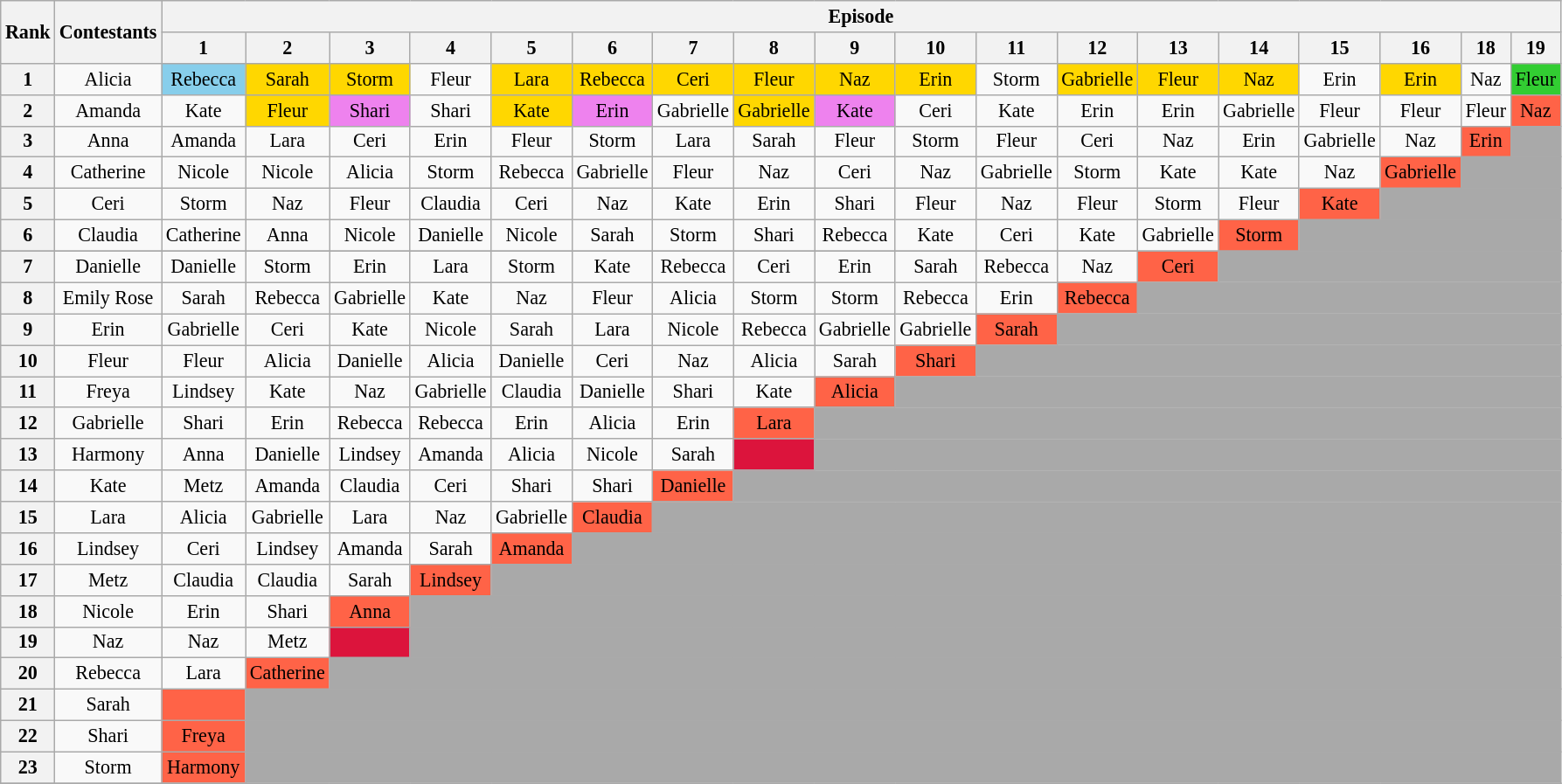<table class="wikitable" style="text-align:center; font-size:92%">
<tr>
<th rowspan="2">Rank</th>
<th rowspan="2">Contestants</th>
<th colspan="18">Episode</th>
</tr>
<tr>
<th>1</th>
<th>2</th>
<th>3</th>
<th>4</th>
<th>5</th>
<th>6</th>
<th>7</th>
<th>8</th>
<th>9</th>
<th>10</th>
<th>11</th>
<th>12</th>
<th>13</th>
<th>14</th>
<th>15</th>
<th>16</th>
<th>18</th>
<th>19</th>
</tr>
<tr>
<th>1</th>
<td>Alicia</td>
<td bgcolor="skyblue">Rebecca</td>
<td bgcolor="gold">Sarah</td>
<td bgcolor="gold">Storm</td>
<td>Fleur</td>
<td bgcolor="gold">Lara</td>
<td bgcolor="gold">Rebecca</td>
<td bgcolor="gold">Ceri</td>
<td bgcolor="gold">Fleur</td>
<td bgcolor="gold">Naz</td>
<td bgcolor="gold">Erin</td>
<td>Storm</td>
<td bgcolor="gold">Gabrielle</td>
<td bgcolor="gold">Fleur</td>
<td bgcolor="gold">Naz</td>
<td>Erin</td>
<td bgcolor="gold">Erin</td>
<td>Naz</td>
<td bgcolor="limegreen">Fleur</td>
</tr>
<tr>
<th>2</th>
<td>Amanda</td>
<td>Kate</td>
<td bgcolor="gold">Fleur</td>
<td bgcolor="violet">Shari</td>
<td>Shari</td>
<td bgcolor="gold">Kate</td>
<td bgcolor="violet">Erin</td>
<td>Gabrielle</td>
<td bgcolor="gold">Gabrielle</td>
<td bgcolor="violet">Kate</td>
<td>Ceri</td>
<td>Kate</td>
<td>Erin</td>
<td>Erin</td>
<td>Gabrielle</td>
<td>Fleur</td>
<td>Fleur</td>
<td>Fleur</td>
<td bgcolor="tomato">Naz</td>
</tr>
<tr>
<th>3</th>
<td>Anna</td>
<td>Amanda</td>
<td>Lara</td>
<td>Ceri</td>
<td>Erin</td>
<td>Fleur</td>
<td>Storm</td>
<td>Lara</td>
<td>Sarah</td>
<td>Fleur</td>
<td>Storm</td>
<td>Fleur</td>
<td>Ceri</td>
<td>Naz</td>
<td>Erin</td>
<td>Gabrielle</td>
<td>Naz</td>
<td bgcolor="tomato">Erin</td>
<td bgcolor="darkgray"></td>
</tr>
<tr>
<th>4</th>
<td>Catherine</td>
<td>Nicole</td>
<td>Nicole</td>
<td>Alicia</td>
<td>Storm</td>
<td>Rebecca</td>
<td>Gabrielle</td>
<td>Fleur</td>
<td>Naz</td>
<td>Ceri</td>
<td>Naz</td>
<td>Gabrielle</td>
<td>Storm</td>
<td>Kate</td>
<td>Kate</td>
<td>Naz</td>
<td bgcolor="tomato">Gabrielle</td>
<td bgcolor="darkgray" colspan="3"></td>
</tr>
<tr>
<th>5</th>
<td>Ceri</td>
<td>Storm</td>
<td>Naz</td>
<td>Fleur</td>
<td>Claudia</td>
<td>Ceri</td>
<td>Naz</td>
<td>Kate</td>
<td>Erin</td>
<td>Shari</td>
<td>Fleur</td>
<td>Naz</td>
<td>Fleur</td>
<td>Storm</td>
<td>Fleur</td>
<td bgcolor="tomato">Kate</td>
<td bgcolor="darkgray" colspan="4"></td>
</tr>
<tr>
<th>6</th>
<td>Claudia</td>
<td>Catherine</td>
<td>Anna</td>
<td>Nicole</td>
<td>Danielle</td>
<td>Nicole</td>
<td>Sarah</td>
<td>Storm</td>
<td>Shari</td>
<td>Rebecca</td>
<td>Kate</td>
<td>Ceri</td>
<td>Kate</td>
<td>Gabrielle</td>
<td bgcolor="tomato">Storm</td>
<td bgcolor="darkgray" colspan="5"></td>
</tr>
<tr>
</tr>
<tr>
<th>7</th>
<td>Danielle</td>
<td>Danielle</td>
<td>Storm</td>
<td>Erin</td>
<td>Lara</td>
<td>Storm</td>
<td>Kate</td>
<td>Rebecca</td>
<td>Ceri</td>
<td>Erin</td>
<td>Sarah</td>
<td>Rebecca</td>
<td>Naz</td>
<td bgcolor="tomato">Ceri</td>
<td bgcolor="darkgray" colspan="6"></td>
</tr>
<tr>
<th>8</th>
<td>Emily Rose</td>
<td>Sarah</td>
<td>Rebecca</td>
<td>Gabrielle</td>
<td>Kate</td>
<td>Naz</td>
<td>Fleur</td>
<td>Alicia</td>
<td>Storm</td>
<td>Storm</td>
<td>Rebecca</td>
<td>Erin</td>
<td bgcolor="tomato">Rebecca</td>
<td colspan="6" bgcolor="darkgray"></td>
</tr>
<tr>
<th>9</th>
<td>Erin</td>
<td>Gabrielle</td>
<td>Ceri</td>
<td>Kate</td>
<td>Nicole</td>
<td>Sarah</td>
<td>Lara</td>
<td>Nicole</td>
<td>Rebecca</td>
<td>Gabrielle</td>
<td>Gabrielle</td>
<td bgcolor="tomato">Sarah</td>
<td colspan="7" bgcolor="darkgray"></td>
</tr>
<tr>
<th>10</th>
<td>Fleur</td>
<td>Fleur</td>
<td>Alicia</td>
<td>Danielle</td>
<td>Alicia</td>
<td>Danielle</td>
<td>Ceri</td>
<td>Naz</td>
<td>Alicia</td>
<td>Sarah</td>
<td bgcolor="tomato">Shari</td>
<td colspan="8" bgcolor="darkgray"></td>
</tr>
<tr>
<th>11</th>
<td>Freya</td>
<td>Lindsey</td>
<td>Kate</td>
<td>Naz</td>
<td>Gabrielle</td>
<td>Claudia</td>
<td>Danielle</td>
<td>Shari</td>
<td>Kate</td>
<td bgcolor="tomato">Alicia</td>
<td colspan="9" bgcolor="darkgray"></td>
</tr>
<tr>
<th>12</th>
<td>Gabrielle</td>
<td>Shari</td>
<td>Erin</td>
<td>Rebecca</td>
<td>Rebecca</td>
<td>Erin</td>
<td>Alicia</td>
<td>Erin</td>
<td bgcolor="tomato">Lara</td>
<td colspan="10" bgcolor="darkgray"></td>
</tr>
<tr>
<th>13</th>
<td>Harmony</td>
<td>Anna</td>
<td>Danielle</td>
<td>Lindsey</td>
<td>Amanda</td>
<td>Alicia</td>
<td>Nicole</td>
<td>Sarah</td>
<td bgcolor="crimson"></td>
<td colspan="10" bgcolor="darkgray"></td>
</tr>
<tr>
<th>14</th>
<td>Kate</td>
<td>Metz</td>
<td>Amanda</td>
<td>Claudia</td>
<td>Ceri</td>
<td>Shari</td>
<td>Shari</td>
<td bgcolor="tomato">Danielle</td>
<td colspan="11" bgcolor="darkgray"></td>
</tr>
<tr>
<th>15</th>
<td>Lara</td>
<td>Alicia</td>
<td>Gabrielle</td>
<td>Lara</td>
<td>Naz</td>
<td>Gabrielle</td>
<td bgcolor="tomato">Claudia</td>
<td colspan="12" bgcolor="darkgray"></td>
</tr>
<tr>
<th>16</th>
<td>Lindsey</td>
<td>Ceri</td>
<td>Lindsey</td>
<td>Amanda</td>
<td>Sarah</td>
<td bgcolor="tomato">Amanda</td>
<td colspan="13" bgcolor="darkgray"></td>
</tr>
<tr>
<th>17</th>
<td>Metz</td>
<td>Claudia</td>
<td>Claudia</td>
<td>Sarah</td>
<td bgcolor="tomato">Lindsey</td>
<td colspan="14" bgcolor="darkgray"></td>
</tr>
<tr>
<th>18</th>
<td>Nicole</td>
<td>Erin</td>
<td>Shari</td>
<td bgcolor="tomato">Anna</td>
<td colspan="15" bgcolor="darkgray"></td>
</tr>
<tr>
<th>19</th>
<td>Naz</td>
<td>Naz</td>
<td>Metz</td>
<td bgcolor="crimson"></td>
<td colspan="15" bgcolor="darkgray"></td>
</tr>
<tr>
<th>20</th>
<td>Rebecca</td>
<td>Lara</td>
<td bgcolor="tomato">Catherine</td>
<td colspan="16" bgcolor="darkgray"></td>
</tr>
<tr>
<th>21</th>
<td>Sarah</td>
<td bgcolor="tomato"></td>
<td colspan="17" bgcolor="darkgray"></td>
</tr>
<tr>
<th>22</th>
<td>Shari</td>
<td bgcolor="tomato">Freya</td>
<td colspan="17" bgcolor="darkgray"></td>
</tr>
<tr>
<th>23</th>
<td>Storm</td>
<td bgcolor="tomato">Harmony</td>
<td colspan="17" bgcolor="darkgray"></td>
</tr>
<tr>
</tr>
</table>
